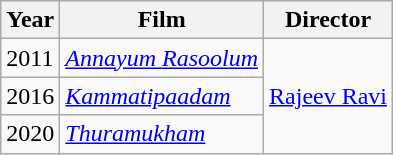<table class="wikitable">
<tr>
<th>Year</th>
<th>Film</th>
<th>Director</th>
</tr>
<tr>
<td>2011</td>
<td><em><a href='#'>Annayum Rasoolum</a></em></td>
<td rowspan=3><a href='#'>Rajeev Ravi</a></td>
</tr>
<tr>
<td>2016</td>
<td><em><a href='#'>Kammatipaadam</a></em></td>
</tr>
<tr>
<td>2020</td>
<td><em><a href='#'>Thuramukham</a></em></td>
</tr>
</table>
